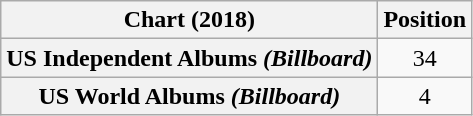<table class="wikitable plainrowheaders" style="text-align:center">
<tr>
<th scope="col">Chart (2018)</th>
<th scope="col">Position</th>
</tr>
<tr>
<th scope="row">US Independent Albums <em>(Billboard)</em></th>
<td>34</td>
</tr>
<tr>
<th scope="row">US World Albums <em>(Billboard)</em></th>
<td>4</td>
</tr>
</table>
